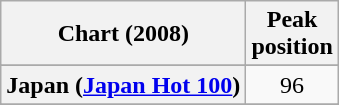<table class="wikitable sortable plainrowheaders" style="text-align:center">
<tr>
<th scope="col">Chart (2008)</th>
<th scope="col">Peak<br>position</th>
</tr>
<tr>
</tr>
<tr>
<th scope="row">Japan (<a href='#'>Japan Hot 100</a>)</th>
<td style="text-align:center;">96</td>
</tr>
<tr>
</tr>
<tr>
</tr>
<tr>
</tr>
</table>
